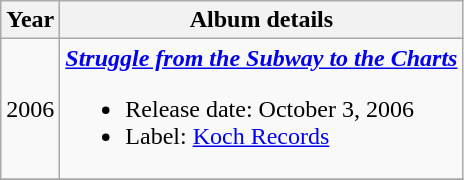<table class="wikitable" style="text-align:center;">
<tr>
<th>Year</th>
<th>Album details</th>
</tr>
<tr>
<td>2006</td>
<td align="left"><strong><em><a href='#'>Struggle from the Subway to the Charts</a></em></strong><br><ul><li>Release date: October 3, 2006</li><li>Label: <a href='#'>Koch Records</a></li></ul></td>
</tr>
<tr>
</tr>
</table>
